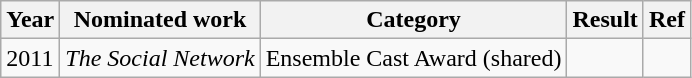<table class="wikitable">
<tr>
<th>Year</th>
<th>Nominated work</th>
<th>Category</th>
<th>Result</th>
<th>Ref</th>
</tr>
<tr>
<td>2011</td>
<td><em>The Social Network</em></td>
<td>Ensemble Cast Award (shared)</td>
<td></td>
<td></td>
</tr>
</table>
